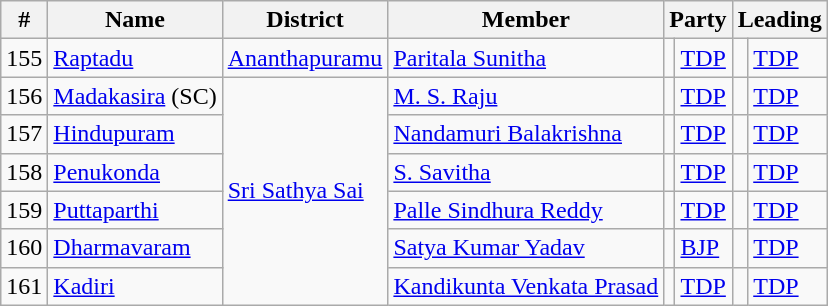<table class="wikitable sortable">
<tr>
<th>#</th>
<th>Name</th>
<th>District</th>
<th>Member</th>
<th colspan="2">Party</th>
<th colspan=2>Leading<br></th>
</tr>
<tr>
<td>155</td>
<td><a href='#'>Raptadu</a></td>
<td><a href='#'>Ananthapuramu</a></td>
<td><a href='#'>Paritala Sunitha</a></td>
<td></td>
<td><a href='#'>TDP</a></td>
<td></td>
<td><a href='#'>TDP</a></td>
</tr>
<tr>
<td>156</td>
<td><a href='#'>Madakasira</a> (SC)</td>
<td rowspan="6"><a href='#'>Sri Sathya Sai</a></td>
<td><a href='#'>M. S. Raju</a></td>
<td></td>
<td><a href='#'>TDP</a></td>
<td></td>
<td><a href='#'>TDP</a></td>
</tr>
<tr>
<td>157</td>
<td><a href='#'>Hindupuram</a></td>
<td><a href='#'>Nandamuri Balakrishna</a></td>
<td></td>
<td><a href='#'>TDP</a></td>
<td></td>
<td><a href='#'>TDP</a></td>
</tr>
<tr>
<td>158</td>
<td><a href='#'>Penukonda</a></td>
<td><a href='#'>S. Savitha</a></td>
<td></td>
<td><a href='#'>TDP</a></td>
<td></td>
<td><a href='#'>TDP</a></td>
</tr>
<tr>
<td>159</td>
<td><a href='#'>Puttaparthi</a></td>
<td><a href='#'>Palle Sindhura Reddy</a></td>
<td></td>
<td><a href='#'>TDP</a></td>
<td></td>
<td><a href='#'>TDP</a></td>
</tr>
<tr>
<td>160</td>
<td><a href='#'>Dharmavaram</a></td>
<td><a href='#'>Satya Kumar Yadav</a></td>
<td></td>
<td><a href='#'>BJP</a></td>
<td></td>
<td><a href='#'>TDP</a></td>
</tr>
<tr>
<td>161</td>
<td><a href='#'>Kadiri</a></td>
<td><a href='#'>Kandikunta Venkata Prasad</a></td>
<td></td>
<td><a href='#'>TDP</a></td>
<td></td>
<td><a href='#'>TDP</a></td>
</tr>
</table>
